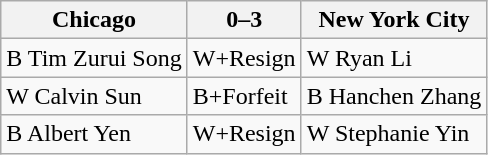<table class="wikitable">
<tr>
<th>Chicago</th>
<th>0–3</th>
<th>New York City</th>
</tr>
<tr>
<td>B Tim Zurui Song</td>
<td>W+Resign</td>
<td>W Ryan Li</td>
</tr>
<tr>
<td>W Calvin Sun</td>
<td>B+Forfeit</td>
<td>B Hanchen Zhang</td>
</tr>
<tr>
<td>B Albert Yen</td>
<td>W+Resign</td>
<td>W Stephanie Yin</td>
</tr>
</table>
